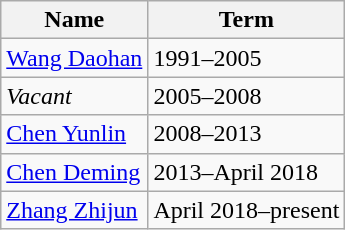<table class="wikitable">
<tr>
<th>Name</th>
<th>Term</th>
</tr>
<tr>
<td><a href='#'>Wang Daohan</a></td>
<td>1991–2005</td>
</tr>
<tr>
<td><em>Vacant</em></td>
<td>2005–2008</td>
</tr>
<tr>
<td><a href='#'>Chen Yunlin</a></td>
<td>2008–2013</td>
</tr>
<tr>
<td><a href='#'>Chen Deming</a></td>
<td>2013–April 2018</td>
</tr>
<tr>
<td><a href='#'>Zhang Zhijun</a></td>
<td>April 2018–present</td>
</tr>
</table>
